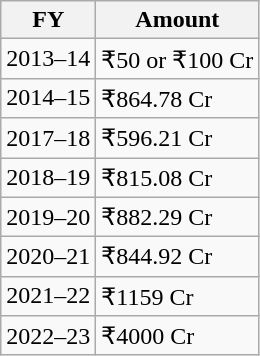<table class= wikitable>
<tr>
<th>FY</th>
<th>Amount</th>
</tr>
<tr>
<td>2013–14</td>
<td>₹50 or ₹100 Cr</td>
</tr>
<tr>
<td>2014–15</td>
<td>₹864.78 Cr</td>
</tr>
<tr>
<td>2017–18</td>
<td>₹596.21 Cr</td>
</tr>
<tr>
<td>2018–19</td>
<td>₹815.08 Cr</td>
</tr>
<tr>
<td>2019–20</td>
<td>₹882.29 Cr</td>
</tr>
<tr>
<td>2020–21</td>
<td>₹844.92 Cr</td>
</tr>
<tr>
<td>2021–22</td>
<td>₹1159 Cr</td>
</tr>
<tr>
<td>2022–23</td>
<td>₹4000 Cr</td>
</tr>
</table>
